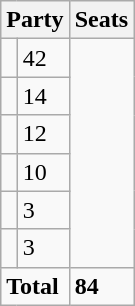<table class="wikitable">
<tr>
<th colspan=2>Party</th>
<th>Seats</th>
</tr>
<tr>
<td></td>
<td>42</td>
</tr>
<tr>
<td></td>
<td>14</td>
</tr>
<tr>
<td></td>
<td>12</td>
</tr>
<tr>
<td></td>
<td>10</td>
</tr>
<tr>
<td></td>
<td>3</td>
</tr>
<tr>
<td></td>
<td>3</td>
</tr>
<tr>
<td colspan="2"><strong>Total</strong></td>
<td><strong>84</strong></td>
</tr>
</table>
